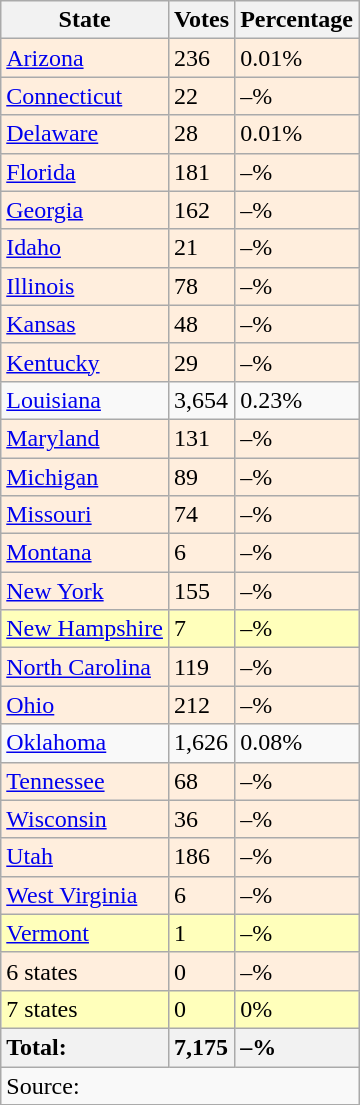<table class="wikitable mw-collapsible mw-collapsed sortable tpl-blanktable">
<tr>
<th>State</th>
<th>Votes</th>
<th>Percentage</th>
</tr>
<tr style="background:#FED">
<td><a href='#'>Arizona</a></td>
<td>236</td>
<td>0.01%</td>
</tr>
<tr style="background:#FED">
<td><a href='#'>Connecticut</a></td>
<td>22</td>
<td>–%</td>
</tr>
<tr style="background:#FED">
<td><a href='#'>Delaware</a></td>
<td>28</td>
<td>0.01%</td>
</tr>
<tr style="background:#FED">
<td><a href='#'>Florida</a></td>
<td>181</td>
<td>–%</td>
</tr>
<tr style="background:#FED">
<td><a href='#'>Georgia</a></td>
<td>162</td>
<td>–%</td>
</tr>
<tr style="background:#FED">
<td><a href='#'>Idaho</a></td>
<td>21</td>
<td>–%</td>
</tr>
<tr style="background:#FED">
<td><a href='#'>Illinois</a></td>
<td>78</td>
<td>–%</td>
</tr>
<tr style="background:#FED">
<td><a href='#'>Kansas</a></td>
<td>48</td>
<td>–%</td>
</tr>
<tr style="background:#FED">
<td><a href='#'>Kentucky</a></td>
<td>29</td>
<td>–%</td>
</tr>
<tr>
<td><a href='#'>Louisiana</a></td>
<td>3,654</td>
<td>0.23%</td>
</tr>
<tr style="background:#FED">
<td><a href='#'>Maryland</a></td>
<td>131</td>
<td>–%</td>
</tr>
<tr style="background:#FED">
<td><a href='#'>Michigan</a></td>
<td>89</td>
<td>–%</td>
</tr>
<tr style="background:#FED">
<td><a href='#'>Missouri</a></td>
<td>74</td>
<td>–%</td>
</tr>
<tr style="background:#FED">
<td><a href='#'>Montana</a></td>
<td>6</td>
<td>–%</td>
</tr>
<tr style="background:#FED">
<td><a href='#'>New York</a></td>
<td>155</td>
<td>–%</td>
</tr>
<tr style="background:#FFFFBB">
<td><a href='#'>New Hampshire</a></td>
<td>7</td>
<td>–%</td>
</tr>
<tr style="background:#FED">
<td><a href='#'>North Carolina</a></td>
<td>119</td>
<td>–%</td>
</tr>
<tr style="background:#FED">
<td><a href='#'>Ohio</a></td>
<td>212</td>
<td>–%</td>
</tr>
<tr>
<td><a href='#'>Oklahoma</a></td>
<td>1,626</td>
<td>0.08%</td>
</tr>
<tr style="background:#FED">
<td><a href='#'>Tennessee</a></td>
<td>68</td>
<td>–%</td>
</tr>
<tr style="background:#FED">
<td><a href='#'>Wisconsin</a></td>
<td>36</td>
<td>–%</td>
</tr>
<tr style="background:#FED">
<td><a href='#'>Utah</a></td>
<td>186</td>
<td>–%</td>
</tr>
<tr style="background:#FED">
<td><a href='#'>West Virginia</a></td>
<td>6</td>
<td>–%</td>
</tr>
<tr style="background:#FFFFBB">
<td><a href='#'>Vermont</a></td>
<td>1</td>
<td>–%</td>
</tr>
<tr style="background:#FED">
<td>6 states</td>
<td>0</td>
<td>–%</td>
</tr>
<tr style="background:#FFFFBB">
<td>7 states</td>
<td>0</td>
<td>0%</td>
</tr>
<tr>
<th style="text-align:left;">Total:</th>
<th style="text-align:left;">7,175</th>
<th style="text-align:left;">–%</th>
</tr>
<tr>
<td colspan="3" style="text-align:left;">Source: </td>
</tr>
</table>
